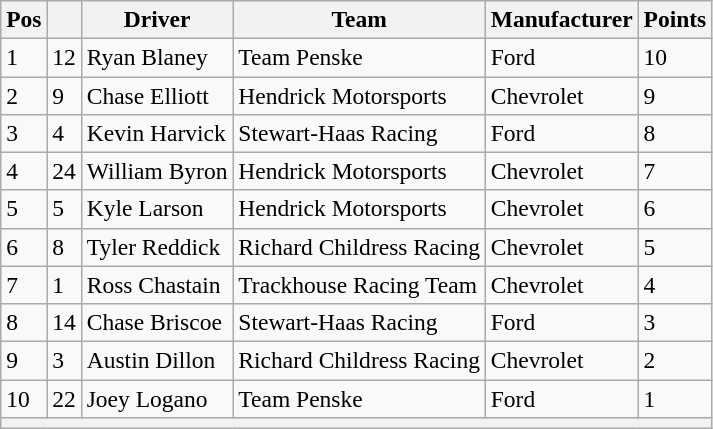<table class="wikitable" style="font-size:98%">
<tr>
<th>Pos</th>
<th></th>
<th>Driver</th>
<th>Team</th>
<th>Manufacturer</th>
<th>Points</th>
</tr>
<tr>
<td>1</td>
<td>12</td>
<td>Ryan Blaney</td>
<td>Team Penske</td>
<td>Ford</td>
<td>10</td>
</tr>
<tr>
<td>2</td>
<td>9</td>
<td>Chase Elliott</td>
<td>Hendrick Motorsports</td>
<td>Chevrolet</td>
<td>9</td>
</tr>
<tr>
<td>3</td>
<td>4</td>
<td>Kevin Harvick</td>
<td>Stewart-Haas Racing</td>
<td>Ford</td>
<td>8</td>
</tr>
<tr>
<td>4</td>
<td>24</td>
<td>William Byron</td>
<td>Hendrick Motorsports</td>
<td>Chevrolet</td>
<td>7</td>
</tr>
<tr>
<td>5</td>
<td>5</td>
<td>Kyle Larson</td>
<td>Hendrick Motorsports</td>
<td>Chevrolet</td>
<td>6</td>
</tr>
<tr>
<td>6</td>
<td>8</td>
<td>Tyler Reddick</td>
<td>Richard Childress Racing</td>
<td>Chevrolet</td>
<td>5</td>
</tr>
<tr>
<td>7</td>
<td>1</td>
<td>Ross Chastain</td>
<td>Trackhouse Racing Team</td>
<td>Chevrolet</td>
<td>4</td>
</tr>
<tr>
<td>8</td>
<td>14</td>
<td>Chase Briscoe</td>
<td>Stewart-Haas Racing</td>
<td>Ford</td>
<td>3</td>
</tr>
<tr>
<td>9</td>
<td>3</td>
<td>Austin Dillon</td>
<td>Richard Childress Racing</td>
<td>Chevrolet</td>
<td>2</td>
</tr>
<tr>
<td>10</td>
<td>22</td>
<td>Joey Logano</td>
<td>Team Penske</td>
<td>Ford</td>
<td>1</td>
</tr>
<tr>
<th colspan="6"></th>
</tr>
</table>
